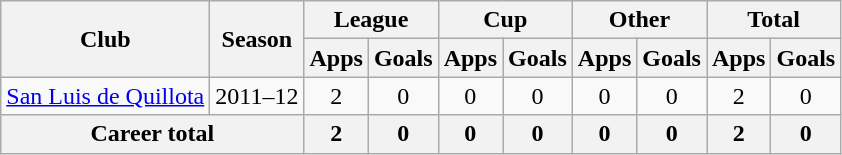<table class="wikitable" style="text-align:center">
<tr>
<th rowspan="2">Club</th>
<th rowspan="2">Season</th>
<th colspan="2">League</th>
<th colspan="2">Cup</th>
<th colspan="2">Other</th>
<th ! colspan="2">Total</th>
</tr>
<tr>
<th>Apps</th>
<th>Goals</th>
<th>Apps</th>
<th>Goals</th>
<th>Apps</th>
<th>Goals</th>
<th>Apps</th>
<th>Goals</th>
</tr>
<tr>
<td rowspan="1"><a href='#'>San Luis de Quillota</a></td>
<td>2011–12</td>
<td>2</td>
<td>0</td>
<td>0</td>
<td>0</td>
<td>0</td>
<td>0</td>
<td>2</td>
<td>0</td>
</tr>
<tr>
<th colspan="2">Career total</th>
<th>2</th>
<th>0</th>
<th>0</th>
<th>0</th>
<th>0</th>
<th>0</th>
<th>2</th>
<th>0</th>
</tr>
</table>
